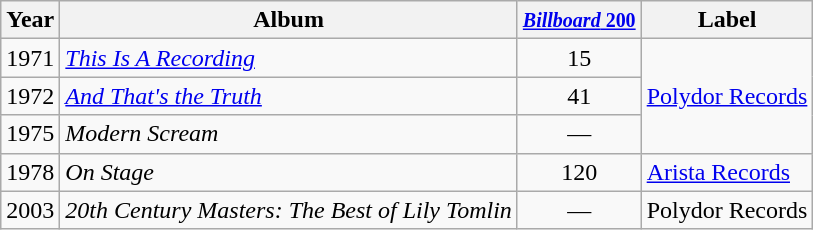<table class="wikitable sortable">
<tr>
<th>Year</th>
<th>Album</th>
<th><small><a href='#'><em>Billboard</em> 200</a></small><br></th>
<th>Label</th>
</tr>
<tr>
<td>1971</td>
<td><em><a href='#'>This Is A Recording</a></em></td>
<td style="text-align:center;">15</td>
<td rowspan="3"><a href='#'>Polydor Records</a></td>
</tr>
<tr>
<td>1972</td>
<td><em><a href='#'>And That's the Truth</a></em></td>
<td style="text-align:center;">41</td>
</tr>
<tr>
<td>1975</td>
<td><em>Modern Scream</em></td>
<td style="text-align:center;">—</td>
</tr>
<tr>
<td>1978</td>
<td><em>On Stage</em></td>
<td style="text-align:center;">120</td>
<td><a href='#'>Arista Records</a></td>
</tr>
<tr>
<td>2003</td>
<td><em>20th Century Masters: The Best of Lily Tomlin</em></td>
<td style="text-align:center;">—</td>
<td>Polydor Records</td>
</tr>
</table>
